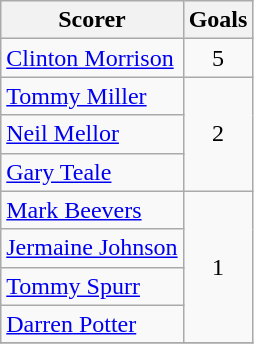<table class="wikitable">
<tr>
<th>Scorer</th>
<th>Goals</th>
</tr>
<tr>
<td><a href='#'>Clinton Morrison</a></td>
<td align=center>5</td>
</tr>
<tr>
<td><a href='#'>Tommy Miller</a></td>
<td rowspan="3" align=center>2</td>
</tr>
<tr>
<td><a href='#'>Neil Mellor</a></td>
</tr>
<tr>
<td><a href='#'>Gary Teale</a></td>
</tr>
<tr>
<td><a href='#'>Mark Beevers</a></td>
<td rowspan="4" align=center>1</td>
</tr>
<tr>
<td><a href='#'>Jermaine Johnson</a></td>
</tr>
<tr>
<td><a href='#'>Tommy Spurr</a></td>
</tr>
<tr>
<td><a href='#'>Darren Potter</a></td>
</tr>
<tr>
</tr>
</table>
